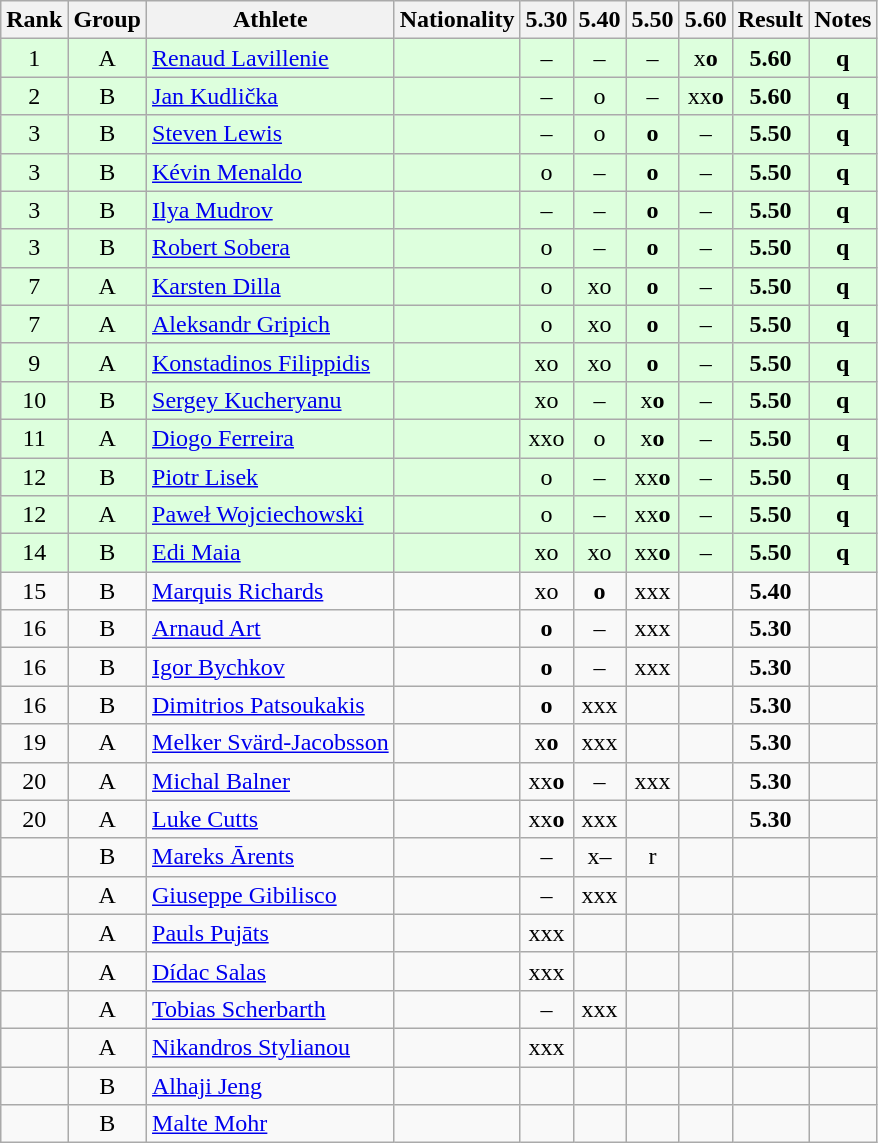<table class="wikitable sortable" style="text-align:center">
<tr>
<th>Rank</th>
<th>Group</th>
<th>Athlete</th>
<th>Nationality</th>
<th>5.30</th>
<th>5.40</th>
<th>5.50</th>
<th>5.60</th>
<th>Result</th>
<th>Notes</th>
</tr>
<tr bgcolor=ddffdd>
<td>1</td>
<td>A</td>
<td align="left"><a href='#'>Renaud Lavillenie</a></td>
<td align=left></td>
<td>–</td>
<td>–</td>
<td>–</td>
<td>x<strong>o</strong></td>
<td><strong>5.60</strong></td>
<td><strong>q</strong></td>
</tr>
<tr bgcolor=ddffdd>
<td>2</td>
<td>B</td>
<td align="left"><a href='#'>Jan Kudlička</a></td>
<td align=left></td>
<td>–</td>
<td>o</td>
<td>–</td>
<td>xx<strong>o</strong></td>
<td><strong>5.60</strong></td>
<td><strong>q</strong></td>
</tr>
<tr bgcolor=ddffdd>
<td>3</td>
<td>B</td>
<td align="left"><a href='#'>Steven Lewis</a></td>
<td align=left></td>
<td>–</td>
<td>o</td>
<td><strong>o</strong></td>
<td>–</td>
<td><strong>5.50</strong></td>
<td><strong>q</strong></td>
</tr>
<tr bgcolor=ddffdd>
<td>3</td>
<td>B</td>
<td align="left"><a href='#'>Kévin Menaldo</a></td>
<td align=left></td>
<td>o</td>
<td>–</td>
<td><strong>o</strong></td>
<td>–</td>
<td><strong>5.50</strong></td>
<td><strong>q</strong></td>
</tr>
<tr bgcolor=ddffdd>
<td>3</td>
<td>B</td>
<td align="left"><a href='#'>Ilya Mudrov</a></td>
<td align=left></td>
<td>–</td>
<td>–</td>
<td><strong>o</strong></td>
<td>–</td>
<td><strong>5.50</strong></td>
<td><strong>q</strong></td>
</tr>
<tr bgcolor=ddffdd>
<td>3</td>
<td>B</td>
<td align="left"><a href='#'>Robert Sobera</a></td>
<td align=left></td>
<td>o</td>
<td>–</td>
<td><strong>o</strong></td>
<td>–</td>
<td><strong>5.50</strong></td>
<td><strong>q</strong></td>
</tr>
<tr bgcolor=ddffdd>
<td>7</td>
<td>A</td>
<td align="left"><a href='#'>Karsten Dilla</a></td>
<td align=left></td>
<td>o</td>
<td>xo</td>
<td><strong>o</strong></td>
<td>–</td>
<td><strong>5.50</strong></td>
<td><strong>q</strong></td>
</tr>
<tr bgcolor=ddffdd>
<td>7</td>
<td>A</td>
<td align="left"><a href='#'>Aleksandr Gripich</a></td>
<td align=left></td>
<td>o</td>
<td>xo</td>
<td><strong>o</strong></td>
<td>–</td>
<td><strong>5.50</strong></td>
<td><strong>q</strong></td>
</tr>
<tr bgcolor=ddffdd>
<td>9</td>
<td>A</td>
<td align="left"><a href='#'>Konstadinos Filippidis</a></td>
<td align=left></td>
<td>xo</td>
<td>xo</td>
<td><strong>o</strong></td>
<td>–</td>
<td><strong>5.50</strong></td>
<td><strong>q</strong></td>
</tr>
<tr bgcolor=ddffdd>
<td>10</td>
<td>B</td>
<td align="left"><a href='#'>Sergey Kucheryanu</a></td>
<td align=left></td>
<td>xo</td>
<td>–</td>
<td>x<strong>o</strong></td>
<td>–</td>
<td><strong>5.50</strong></td>
<td><strong>q</strong></td>
</tr>
<tr bgcolor=ddffdd>
<td>11</td>
<td>A</td>
<td align="left"><a href='#'>Diogo Ferreira</a></td>
<td align=left></td>
<td>xxo</td>
<td>o</td>
<td>x<strong>o</strong></td>
<td>–</td>
<td><strong>5.50</strong></td>
<td><strong>q</strong></td>
</tr>
<tr bgcolor=ddffdd>
<td>12</td>
<td>B</td>
<td align="left"><a href='#'>Piotr Lisek</a></td>
<td align=left></td>
<td>o</td>
<td>–</td>
<td>xx<strong>o</strong></td>
<td>–</td>
<td><strong>5.50</strong></td>
<td><strong>q</strong></td>
</tr>
<tr bgcolor=ddffdd>
<td>12</td>
<td>A</td>
<td align="left"><a href='#'>Paweł Wojciechowski</a></td>
<td align=left></td>
<td>o</td>
<td>–</td>
<td>xx<strong>o</strong></td>
<td>–</td>
<td><strong>5.50</strong></td>
<td><strong>q</strong></td>
</tr>
<tr bgcolor=ddffdd>
<td>14</td>
<td>B</td>
<td align="left"><a href='#'>Edi Maia</a></td>
<td align=left></td>
<td>xo</td>
<td>xo</td>
<td>xx<strong>o</strong></td>
<td>–</td>
<td><strong>5.50</strong></td>
<td><strong>q</strong></td>
</tr>
<tr>
<td>15</td>
<td>B</td>
<td align="left"><a href='#'>Marquis Richards</a></td>
<td align=left></td>
<td>xo</td>
<td><strong>o</strong></td>
<td>xxx</td>
<td></td>
<td><strong>5.40</strong></td>
<td></td>
</tr>
<tr>
<td>16</td>
<td>B</td>
<td align="left"><a href='#'>Arnaud Art</a></td>
<td align=left></td>
<td><strong>o</strong></td>
<td>–</td>
<td>xxx</td>
<td></td>
<td><strong>5.30</strong></td>
<td></td>
</tr>
<tr>
<td>16</td>
<td>B</td>
<td align="left"><a href='#'>Igor Bychkov</a></td>
<td align=left></td>
<td><strong>o</strong></td>
<td>–</td>
<td>xxx</td>
<td></td>
<td><strong>5.30</strong></td>
<td></td>
</tr>
<tr>
<td>16</td>
<td>B</td>
<td align="left"><a href='#'>Dimitrios Patsoukakis</a></td>
<td align=left></td>
<td><strong>o</strong></td>
<td>xxx</td>
<td></td>
<td></td>
<td><strong>5.30</strong></td>
<td></td>
</tr>
<tr>
<td>19</td>
<td>A</td>
<td align="left"><a href='#'>Melker Svärd-Jacobsson</a></td>
<td align=left></td>
<td>x<strong>o</strong></td>
<td>xxx</td>
<td></td>
<td></td>
<td><strong>5.30</strong></td>
<td></td>
</tr>
<tr>
<td>20</td>
<td>A</td>
<td align="left"><a href='#'>Michal Balner</a></td>
<td align=left></td>
<td>xx<strong>o</strong></td>
<td>–</td>
<td>xxx</td>
<td></td>
<td><strong>5.30</strong></td>
<td></td>
</tr>
<tr>
<td>20</td>
<td>A</td>
<td align="left"><a href='#'>Luke Cutts</a></td>
<td align=left></td>
<td>xx<strong>o</strong></td>
<td>xxx</td>
<td></td>
<td></td>
<td><strong>5.30</strong></td>
<td></td>
</tr>
<tr>
<td></td>
<td>B</td>
<td align="left"><a href='#'>Mareks Ārents</a></td>
<td align=left></td>
<td>–</td>
<td>x–</td>
<td>r</td>
<td></td>
<td><strong></strong></td>
<td></td>
</tr>
<tr>
<td></td>
<td>A</td>
<td align="left"><a href='#'>Giuseppe Gibilisco</a></td>
<td align=left></td>
<td>–</td>
<td>xxx</td>
<td></td>
<td></td>
<td><strong></strong></td>
<td></td>
</tr>
<tr>
<td></td>
<td>A</td>
<td align="left"><a href='#'>Pauls Pujāts</a></td>
<td align=left></td>
<td>xxx</td>
<td></td>
<td></td>
<td></td>
<td><strong></strong></td>
<td></td>
</tr>
<tr>
<td></td>
<td>A</td>
<td align="left"><a href='#'>Dídac Salas</a></td>
<td align=left></td>
<td>xxx</td>
<td></td>
<td></td>
<td></td>
<td><strong></strong></td>
<td></td>
</tr>
<tr>
<td></td>
<td>A</td>
<td align="left"><a href='#'>Tobias Scherbarth</a></td>
<td align=left></td>
<td>–</td>
<td>xxx</td>
<td></td>
<td></td>
<td><strong></strong></td>
<td></td>
</tr>
<tr>
<td></td>
<td>A</td>
<td align="left"><a href='#'>Nikandros Stylianou</a></td>
<td align=left></td>
<td>xxx</td>
<td></td>
<td></td>
<td></td>
<td><strong></strong></td>
<td></td>
</tr>
<tr>
<td></td>
<td>B</td>
<td align="left"><a href='#'>Alhaji Jeng</a></td>
<td align=left></td>
<td></td>
<td></td>
<td></td>
<td></td>
<td><strong></strong></td>
<td></td>
</tr>
<tr>
<td></td>
<td>B</td>
<td align="left"><a href='#'>Malte Mohr</a></td>
<td align=left></td>
<td></td>
<td></td>
<td></td>
<td></td>
<td><strong></strong></td>
<td></td>
</tr>
</table>
